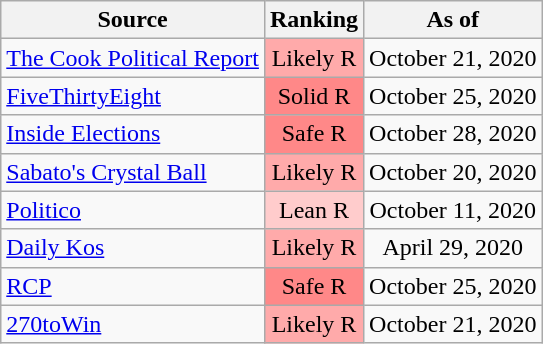<table class="wikitable" style="text-align:center">
<tr>
<th>Source</th>
<th>Ranking</th>
<th>As of</th>
</tr>
<tr>
<td align=left><a href='#'>The Cook Political Report</a></td>
<td style="background:#faa" data-sort-value=3>Likely R</td>
<td>October 21, 2020</td>
</tr>
<tr>
<td align=left><a href='#'>FiveThirtyEight</a></td>
<td style="background:#f88" data-sort-value=4>Solid R</td>
<td>October 25, 2020</td>
</tr>
<tr>
<td align=left><a href='#'>Inside Elections</a></td>
<td style="background:#f88" data-sort-value=4>Safe R</td>
<td>October 28, 2020</td>
</tr>
<tr>
<td align=left><a href='#'>Sabato's Crystal Ball</a></td>
<td style="background:#faa" data-sort-value=3>Likely R</td>
<td>October 20, 2020</td>
</tr>
<tr>
<td align=left><a href='#'>Politico</a></td>
<td style="background:#fcc" data-sort-value=2>Lean R</td>
<td>October 11, 2020</td>
</tr>
<tr>
<td align=left><a href='#'>Daily Kos</a></td>
<td style="background:#faa" data-sort-value=3>Likely R</td>
<td>April 29, 2020</td>
</tr>
<tr>
<td align=left><a href='#'>RCP</a></td>
<td style="background:#f88" data-sort-value=4>Safe R</td>
<td>October 25, 2020</td>
</tr>
<tr>
<td align=left><a href='#'>270toWin</a></td>
<td style="background:#faa" data-sort-value=3>Likely R</td>
<td>October 21, 2020</td>
</tr>
</table>
